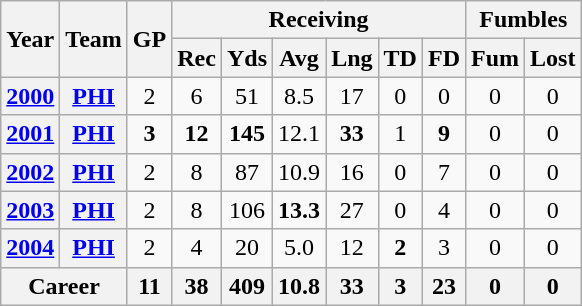<table class="wikitable" style="text-align:center;">
<tr>
<th rowspan="2">Year</th>
<th rowspan="2">Team</th>
<th rowspan="2">GP</th>
<th colspan="6">Receiving</th>
<th colspan="2">Fumbles</th>
</tr>
<tr>
<th>Rec</th>
<th>Yds</th>
<th>Avg</th>
<th>Lng</th>
<th>TD</th>
<th>FD</th>
<th>Fum</th>
<th>Lost</th>
</tr>
<tr>
<th><a href='#'>2000</a></th>
<th><a href='#'>PHI</a></th>
<td>2</td>
<td>6</td>
<td>51</td>
<td>8.5</td>
<td>17</td>
<td>0</td>
<td>0</td>
<td>0</td>
<td>0</td>
</tr>
<tr>
<th><a href='#'>2001</a></th>
<th><a href='#'>PHI</a></th>
<td><strong>3</strong></td>
<td><strong>12</strong></td>
<td><strong>145</strong></td>
<td>12.1</td>
<td><strong>33</strong></td>
<td>1</td>
<td><strong>9</strong></td>
<td>0</td>
<td>0</td>
</tr>
<tr>
<th><a href='#'>2002</a></th>
<th><a href='#'>PHI</a></th>
<td>2</td>
<td>8</td>
<td>87</td>
<td>10.9</td>
<td>16</td>
<td>0</td>
<td>7</td>
<td>0</td>
<td>0</td>
</tr>
<tr>
<th><a href='#'>2003</a></th>
<th><a href='#'>PHI</a></th>
<td>2</td>
<td>8</td>
<td>106</td>
<td><strong>13.3</strong></td>
<td>27</td>
<td>0</td>
<td>4</td>
<td>0</td>
<td>0</td>
</tr>
<tr>
<th><a href='#'>2004</a></th>
<th><a href='#'>PHI</a></th>
<td>2</td>
<td>4</td>
<td>20</td>
<td>5.0</td>
<td>12</td>
<td><strong>2</strong></td>
<td>3</td>
<td>0</td>
<td>0</td>
</tr>
<tr>
<th colspan="2">Career</th>
<th>11</th>
<th>38</th>
<th>409</th>
<th>10.8</th>
<th>33</th>
<th>3</th>
<th>23</th>
<th>0</th>
<th>0</th>
</tr>
</table>
